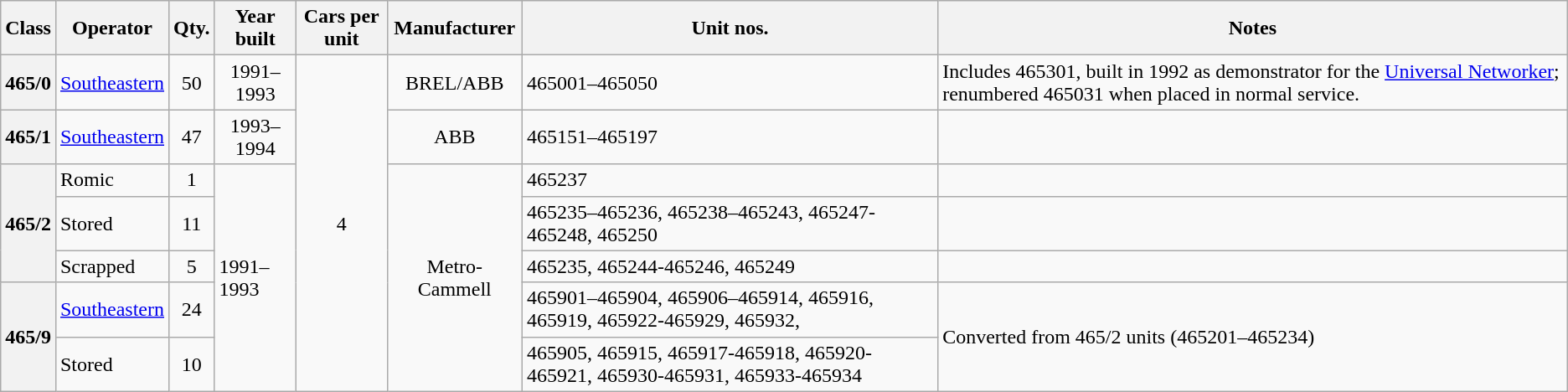<table class="wikitable">
<tr>
<th>Class</th>
<th>Operator</th>
<th>Qty.</th>
<th>Year built</th>
<th>Cars per unit</th>
<th>Manufacturer</th>
<th>Unit nos.</th>
<th>Notes</th>
</tr>
<tr>
<th>465/0</th>
<td><a href='#'>Southeastern</a></td>
<td align=center>50</td>
<td align=center>1991–1993</td>
<td rowspan="7" align="center">4</td>
<td align=center>BREL/ABB</td>
<td>465001–465050</td>
<td>Includes 465301, built in 1992 as demonstrator for the <a href='#'>Universal Networker</a>; renumbered 465031 when placed in normal service.</td>
</tr>
<tr>
<th>465/1</th>
<td><a href='#'>Southeastern</a></td>
<td align=center>47</td>
<td align=center>1993–1994</td>
<td align=center>ABB</td>
<td>465151–465197</td>
<td></td>
</tr>
<tr>
<th rowspan="3">465/2</th>
<td>Romic</td>
<td align="center">1</td>
<td rowspan="5">1991–1993</td>
<td rowspan="5" align="center">Metro-Cammell</td>
<td>465237</td>
<td></td>
</tr>
<tr>
<td>Stored</td>
<td align="center">11</td>
<td>465235–465236, 465238–465243, 465247-465248, 465250</td>
<td></td>
</tr>
<tr>
<td>Scrapped</td>
<td align=center>5</td>
<td>465235, 465244-465246,  465249</td>
<td></td>
</tr>
<tr>
<th rowspan=2>465/9</th>
<td><a href='#'>Southeastern</a></td>
<td align=center>24</td>
<td>465901–465904, 465906–465914, 465916, 465919, 465922-465929, 465932,</td>
<td rowspan=2>Converted from 465/2 units (465201–465234)</td>
</tr>
<tr>
<td>Stored</td>
<td align=center>10</td>
<td>465905, 465915, 465917-465918, 465920-465921, 465930-465931, 465933-465934</td>
</tr>
</table>
